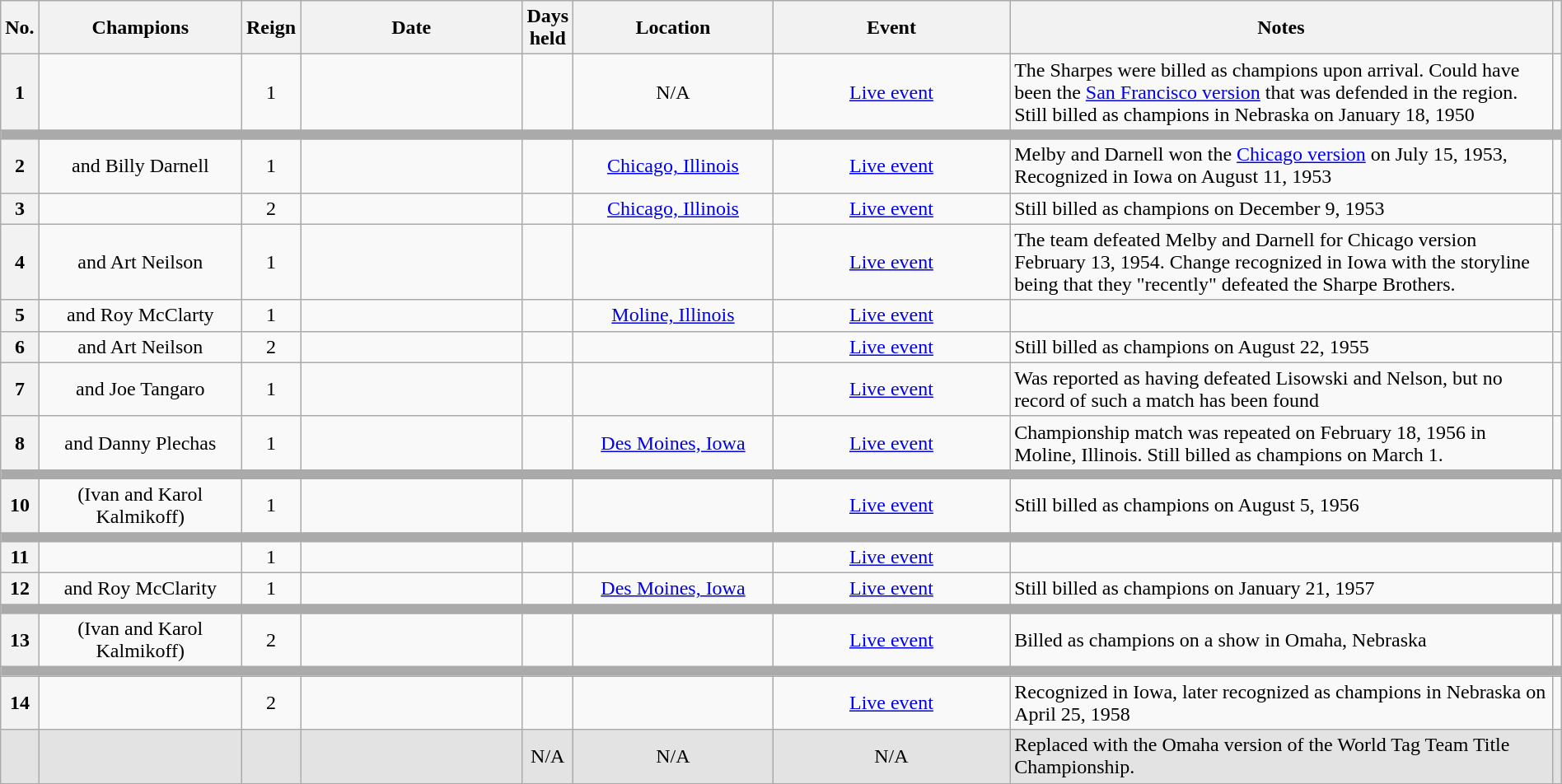<table class="wikitable sortable" style="text-align: center" width=100%>
<tr>
<th width=0 data-sort-type="number" scope="col">No.</th>
<th width=14% scope="col">Champions</th>
<th width=0 scope="col">Reign</th>
<th width=16% scope="col">Date</th>
<th width=0 data-sort-type="number" scope="col">Days held</th>
<th width=14% scope="col">Location</th>
<th width=17% scope="col">Event</th>
<th width=51% class="unsortable" scope="col">Notes</th>
<th width=0 class="unsortable" scope="col"></th>
</tr>
<tr>
<th scope=row>1</th>
<td></td>
<td>1</td>
<td> </td>
<td></td>
<td>N/A</td>
<td><a href='#'>Live event</a></td>
<td align=left>The Sharpes were billed as champions upon arrival. Could have been the <a href='#'>San Francisco version</a> that was defended in the region. Still billed as champions in Nebraska on January 18, 1950</td>
<td></td>
</tr>
<tr>
<td colspan=9 style="background: #aaaaaa;"></td>
</tr>
<tr>
<th scope=row>2</th>
<td> and Billy Darnell</td>
<td>1</td>
<td> </td>
<td></td>
<td><a href='#'>Chicago, Illinois</a></td>
<td><a href='#'>Live event</a></td>
<td align=left>Melby and Darnell won the <a href='#'>Chicago version</a> on July 15, 1953, Recognized in Iowa on August 11, 1953</td>
<td></td>
</tr>
<tr>
<th scope=row>3</th>
<td></td>
<td>2</td>
<td></td>
<td></td>
<td><a href='#'>Chicago, Illinois</a></td>
<td><a href='#'>Live event</a></td>
<td align=left>Still billed as champions on December 9, 1953</td>
<td></td>
</tr>
<tr>
<th scope=row>4</th>
<td> and Art Neilson</td>
<td>1</td>
<td> </td>
<td></td>
<td></td>
<td><a href='#'>Live event</a></td>
<td align=left>The team defeated Melby and Darnell for Chicago version February 13, 1954. Change recognized in Iowa with the storyline being that they "recently" defeated the Sharpe Brothers.</td>
<td></td>
</tr>
<tr>
<th scope=row>5</th>
<td> and Roy McClarty</td>
<td>1</td>
<td></td>
<td></td>
<td><a href='#'>Moline, Illinois</a></td>
<td><a href='#'>Live event</a></td>
<td align=left> </td>
<td></td>
</tr>
<tr>
<th scope=row>6</th>
<td> and Art Neilson</td>
<td>2</td>
<td> </td>
<td></td>
<td></td>
<td><a href='#'>Live event</a></td>
<td align=left>Still billed as champions on August 22, 1955</td>
<td></td>
</tr>
<tr>
<th scope=row>7</th>
<td> and Joe Tangaro</td>
<td>1</td>
<td> </td>
<td></td>
<td></td>
<td><a href='#'>Live event</a></td>
<td align=left>Was reported as having defeated Lisowski and Nelson, but no record of such a match has been found</td>
<td></td>
</tr>
<tr>
<th scope=row>8</th>
<td> and Danny Plechas</td>
<td>1</td>
<td></td>
<td></td>
<td><a href='#'>Des Moines, Iowa</a></td>
<td><a href='#'>Live event</a></td>
<td align=left>Championship match was repeated on February 18, 1956 in Moline, Illinois. Still billed as champions on March 1.</td>
<td></td>
</tr>
<tr>
<td colspan=9 style="background: #aaaaaa;"></td>
</tr>
<tr>
<th scope=row>10</th>
<td> (Ivan and Karol Kalmikoff)</td>
<td>1</td>
<td> </td>
<td></td>
<td></td>
<td><a href='#'>Live event</a></td>
<td align=left>Still billed as champions on August 5, 1956</td>
<td></td>
</tr>
<tr>
<td colspan=9 style="background: #aaaaaa;"></td>
</tr>
<tr>
<th scope=row>11</th>
<td></td>
<td>1</td>
<td> </td>
<td></td>
<td></td>
<td><a href='#'>Live event</a></td>
<td align=left> </td>
<td></td>
</tr>
<tr>
<th scope=row>12</th>
<td> and Roy McClarity</td>
<td>1</td>
<td></td>
<td></td>
<td><a href='#'>Des Moines, Iowa</a></td>
<td><a href='#'>Live event</a></td>
<td align=left>Still billed as champions on January 21, 1957</td>
<td></td>
</tr>
<tr>
<td colspan=9 style="background: #aaaaaa;"></td>
</tr>
<tr>
<th scope=row>13</th>
<td> (Ivan and Karol Kalmikoff)</td>
<td>2</td>
<td> </td>
<td></td>
<td></td>
<td><a href='#'>Live event</a></td>
<td align=left>Billed as champions on a show in Omaha, Nebraska</td>
<td></td>
</tr>
<tr>
<td colspan=9 style="background: #aaaaaa;"></td>
</tr>
<tr>
<th scope=row>14</th>
<td></td>
<td>2</td>
<td> </td>
<td></td>
<td></td>
<td><a href='#'>Live event</a></td>
<td align=left>Recognized in Iowa, later recognized as champions in Nebraska on April 25, 1958</td>
<td></td>
</tr>
<tr style="background-color:#e3e3e3">
<td scope="row"></td>
<td></td>
<td></td>
<td></td>
<td>N/A</td>
<td>N/A</td>
<td>N/A</td>
<td align=left>Replaced with the Omaha version of the World Tag Team Title Championship.</td>
<td></td>
</tr>
</table>
